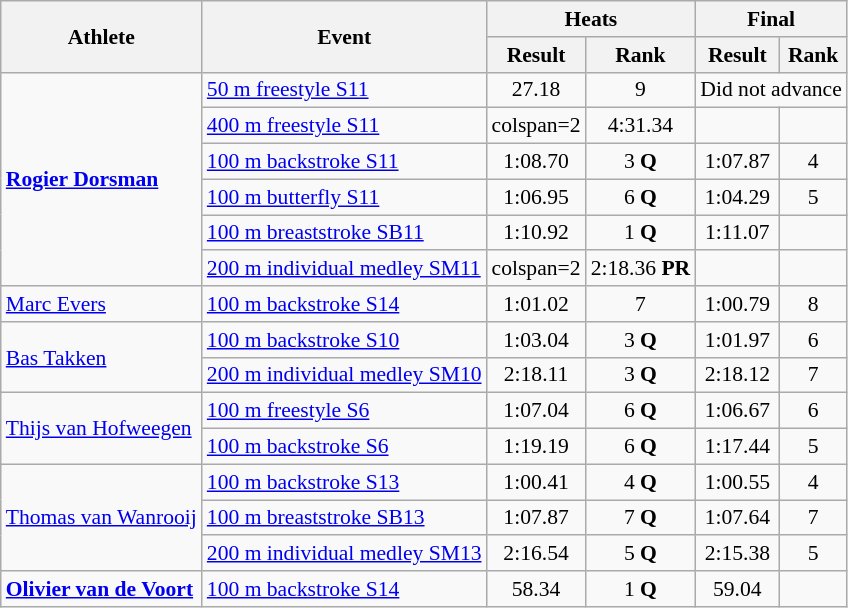<table class=wikitable style="font-size:90%">
<tr>
<th rowspan="2">Athlete</th>
<th rowspan="2">Event</th>
<th colspan="2">Heats</th>
<th colspan="2">Final</th>
</tr>
<tr>
<th>Result</th>
<th>Rank</th>
<th>Result</th>
<th>Rank</th>
</tr>
<tr align=center>
<td align=left rowspan=6><strong><a href='#'>Rogier Dorsman</a></strong></td>
<td align=left><a href='#'>50 m freestyle S11</a></td>
<td>27.18</td>
<td>9</td>
<td colspan=2>Did not advance</td>
</tr>
<tr align=center>
<td align=left><a href='#'>400 m freestyle S11</a></td>
<td>colspan=2 </td>
<td>4:31.34</td>
<td></td>
</tr>
<tr align=center>
<td align=left><a href='#'>100 m backstroke S11</a></td>
<td>1:08.70</td>
<td>3 <strong>Q</strong></td>
<td>1:07.87</td>
<td>4</td>
</tr>
<tr align=center>
<td align=left><a href='#'>100 m butterfly S11</a></td>
<td>1:06.95</td>
<td>6 <strong>Q</strong></td>
<td>1:04.29</td>
<td>5</td>
</tr>
<tr align=center>
<td align=left><a href='#'>100 m breaststroke SB11</a></td>
<td>1:10.92</td>
<td>1 <strong>Q</strong></td>
<td>1:11.07</td>
<td></td>
</tr>
<tr align=center>
<td align=left><a href='#'>200 m individual medley SM11</a></td>
<td>colspan=2 </td>
<td>2:18.36 <strong>PR</strong></td>
<td></td>
</tr>
<tr align=center>
<td align=left><a href='#'>Marc Evers</a></td>
<td align=left><a href='#'>100 m backstroke S14</a></td>
<td>1:01.02</td>
<td>7</td>
<td>1:00.79</td>
<td>8</td>
</tr>
<tr align=center>
<td align=left rowspan=2><a href='#'>Bas Takken</a></td>
<td align=left><a href='#'>100 m backstroke S10</a></td>
<td>1:03.04</td>
<td>3 <strong>Q</strong></td>
<td>1:01.97</td>
<td>6</td>
</tr>
<tr align=center>
<td align=left><a href='#'>200 m individual medley SM10</a></td>
<td>2:18.11</td>
<td>3 <strong>Q</strong></td>
<td>2:18.12</td>
<td>7</td>
</tr>
<tr align=center>
<td align=left rowspan=2><a href='#'>Thijs van Hofweegen</a></td>
<td align=left><a href='#'>100 m freestyle S6</a></td>
<td>1:07.04</td>
<td>6 <strong>Q</strong></td>
<td>1:06.67</td>
<td>6</td>
</tr>
<tr align=center>
<td align=left><a href='#'>100 m backstroke S6</a></td>
<td>1:19.19</td>
<td>6 <strong>Q</strong></td>
<td>1:17.44</td>
<td>5</td>
</tr>
<tr align=center>
<td align=left rowspan=3><a href='#'>Thomas van Wanrooij</a></td>
<td align=left><a href='#'>100 m backstroke S13</a></td>
<td>1:00.41</td>
<td>4 <strong>Q</strong></td>
<td>1:00.55</td>
<td>4</td>
</tr>
<tr align=center>
<td align=left><a href='#'>100 m breaststroke SB13</a></td>
<td>1:07.87</td>
<td>7 <strong>Q</strong></td>
<td>1:07.64</td>
<td>7</td>
</tr>
<tr align=center>
<td align=left><a href='#'>200 m individual medley SM13</a></td>
<td>2:16.54</td>
<td>5 <strong>Q</strong></td>
<td>2:15.38</td>
<td>5</td>
</tr>
<tr align=center>
<td align=left><strong><a href='#'>Olivier van de Voort</a></strong></td>
<td align=left><a href='#'>100 m backstroke S14</a></td>
<td>58.34</td>
<td>1 <strong>Q</strong></td>
<td>59.04</td>
<td></td>
</tr>
</table>
